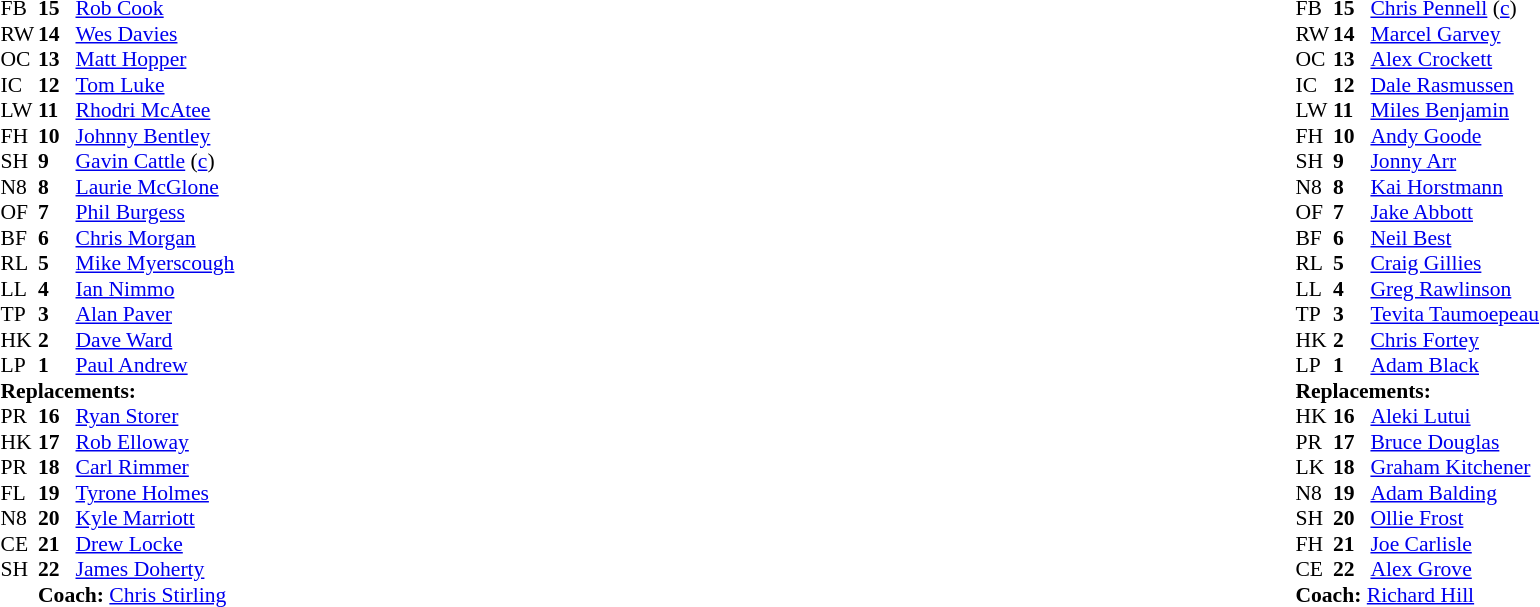<table width="100%">
<tr>
<td valign="top" width="50%"><br><table style="font-size: 90%" cellspacing="0" cellpadding="0">
<tr>
<th width="25"></th>
<th width="25"></th>
</tr>
<tr>
<td>FB</td>
<td><strong>15</strong></td>
<td> <a href='#'>Rob Cook</a></td>
</tr>
<tr>
<td>RW</td>
<td><strong>14</strong></td>
<td> <a href='#'>Wes Davies</a></td>
<td></td>
</tr>
<tr>
<td>OC</td>
<td><strong>13</strong></td>
<td> <a href='#'>Matt Hopper</a></td>
</tr>
<tr>
<td>IC</td>
<td><strong>12</strong></td>
<td> <a href='#'>Tom Luke</a></td>
<td></td>
</tr>
<tr>
<td>LW</td>
<td><strong>11</strong></td>
<td> <a href='#'>Rhodri McAtee</a></td>
</tr>
<tr>
<td>FH</td>
<td><strong>10</strong></td>
<td> <a href='#'>Johnny Bentley</a></td>
</tr>
<tr>
<td>SH</td>
<td><strong>9</strong></td>
<td> <a href='#'>Gavin Cattle</a> (<a href='#'>c</a>)</td>
</tr>
<tr>
<td>N8</td>
<td><strong>8</strong></td>
<td> <a href='#'>Laurie McGlone</a></td>
<td></td>
</tr>
<tr>
<td>OF</td>
<td><strong>7</strong></td>
<td> <a href='#'>Phil Burgess</a></td>
</tr>
<tr>
<td>BF</td>
<td><strong>6</strong></td>
<td> <a href='#'>Chris Morgan</a></td>
</tr>
<tr>
<td>RL</td>
<td><strong>5</strong></td>
<td> <a href='#'>Mike Myerscough</a></td>
</tr>
<tr>
<td>LL</td>
<td><strong>4</strong></td>
<td> <a href='#'>Ian Nimmo</a></td>
</tr>
<tr>
<td>TP</td>
<td><strong>3</strong></td>
<td> <a href='#'>Alan Paver</a></td>
<td></td>
</tr>
<tr>
<td>HK</td>
<td><strong>2</strong></td>
<td> <a href='#'>Dave Ward</a></td>
<td></td>
</tr>
<tr>
<td>LP</td>
<td><strong>1</strong></td>
<td> <a href='#'>Paul Andrew</a></td>
<td></td>
</tr>
<tr>
<td colspan=3><strong>Replacements:</strong></td>
</tr>
<tr>
<td>PR</td>
<td><strong>16</strong></td>
<td> <a href='#'>Ryan Storer</a></td>
<td></td>
</tr>
<tr>
<td>HK</td>
<td><strong>17</strong></td>
<td> <a href='#'>Rob Elloway</a></td>
<td></td>
</tr>
<tr>
<td>PR</td>
<td><strong>18</strong></td>
<td> <a href='#'>Carl Rimmer</a></td>
<td></td>
</tr>
<tr>
<td>FL</td>
<td><strong>19</strong></td>
<td> <a href='#'>Tyrone Holmes</a></td>
<td></td>
</tr>
<tr>
<td>N8</td>
<td><strong>20</strong></td>
<td> <a href='#'>Kyle Marriott</a></td>
<td></td>
</tr>
<tr>
<td>CE</td>
<td><strong>21</strong></td>
<td> <a href='#'>Drew Locke</a></td>
<td></td>
</tr>
<tr>
<td>SH</td>
<td><strong>22</strong></td>
<td> <a href='#'>James Doherty</a></td>
</tr>
<tr>
<td></td>
<td colspan=3><strong>Coach:</strong>  <a href='#'>Chris Stirling</a></td>
</tr>
<tr>
<td colspan="4"></td>
</tr>
</table>
</td>
<td valign="top" width="50%"><br><table style="font-size: 90%" cellspacing="0" cellpadding="0"  align="center">
<tr>
<th width="25"></th>
<th width="25"></th>
</tr>
<tr>
<td>FB</td>
<td><strong>15</strong></td>
<td> <a href='#'>Chris Pennell</a> (<a href='#'>c</a>)</td>
</tr>
<tr>
<td>RW</td>
<td><strong>14</strong></td>
<td> <a href='#'>Marcel Garvey</a></td>
</tr>
<tr>
<td>OC</td>
<td><strong>13</strong></td>
<td> <a href='#'>Alex Crockett</a></td>
<td></td>
</tr>
<tr>
<td>IC</td>
<td><strong>12</strong></td>
<td> <a href='#'>Dale Rasmussen</a></td>
</tr>
<tr>
<td>LW</td>
<td><strong>11</strong></td>
<td> <a href='#'>Miles Benjamin</a></td>
</tr>
<tr>
<td>FH</td>
<td><strong>10</strong></td>
<td> <a href='#'>Andy Goode</a></td>
<td></td>
</tr>
<tr>
<td>SH</td>
<td><strong>9</strong></td>
<td> <a href='#'>Jonny Arr</a></td>
</tr>
<tr>
<td>N8</td>
<td><strong>8</strong></td>
<td> <a href='#'>Kai Horstmann</a></td>
</tr>
<tr>
<td>OF</td>
<td><strong>7</strong></td>
<td> <a href='#'>Jake Abbott</a></td>
</tr>
<tr>
<td>BF</td>
<td><strong>6</strong></td>
<td> <a href='#'>Neil Best</a></td>
<td></td>
<td></td>
</tr>
<tr>
<td>RL</td>
<td><strong>5</strong></td>
<td> <a href='#'>Craig Gillies</a></td>
</tr>
<tr>
<td>LL</td>
<td><strong>4</strong></td>
<td> <a href='#'>Greg Rawlinson</a></td>
<td></td>
</tr>
<tr>
<td>TP</td>
<td><strong>3</strong></td>
<td> <a href='#'>Tevita Taumoepeau</a></td>
<td></td>
</tr>
<tr>
<td>HK</td>
<td><strong>2</strong></td>
<td> <a href='#'>Chris Fortey</a></td>
<td></td>
</tr>
<tr>
<td>LP</td>
<td><strong>1</strong></td>
<td> <a href='#'>Adam Black</a></td>
</tr>
<tr>
<td colspan=3><strong>Replacements:</strong></td>
</tr>
<tr>
<td>HK</td>
<td><strong>16</strong></td>
<td> <a href='#'>Aleki Lutui</a></td>
<td></td>
</tr>
<tr>
<td>PR</td>
<td><strong>17</strong></td>
<td> <a href='#'>Bruce Douglas</a></td>
<td></td>
</tr>
<tr>
<td>LK</td>
<td><strong>18</strong></td>
<td> <a href='#'>Graham Kitchener</a></td>
<td></td>
</tr>
<tr>
<td>N8</td>
<td><strong>19</strong></td>
<td> <a href='#'>Adam Balding</a></td>
<td></td>
</tr>
<tr>
<td>SH</td>
<td><strong>20</strong></td>
<td> <a href='#'>Ollie Frost</a></td>
</tr>
<tr>
<td>FH</td>
<td><strong>21</strong></td>
<td> <a href='#'>Joe Carlisle</a></td>
<td></td>
</tr>
<tr>
<td>CE</td>
<td><strong>22</strong></td>
<td> <a href='#'>Alex Grove</a></td>
<td></td>
</tr>
<tr>
<td colspan=3><strong>Coach:</strong>  <a href='#'>Richard Hill</a></td>
</tr>
<tr>
<td colspan="4"></td>
</tr>
</table>
</td>
</tr>
</table>
